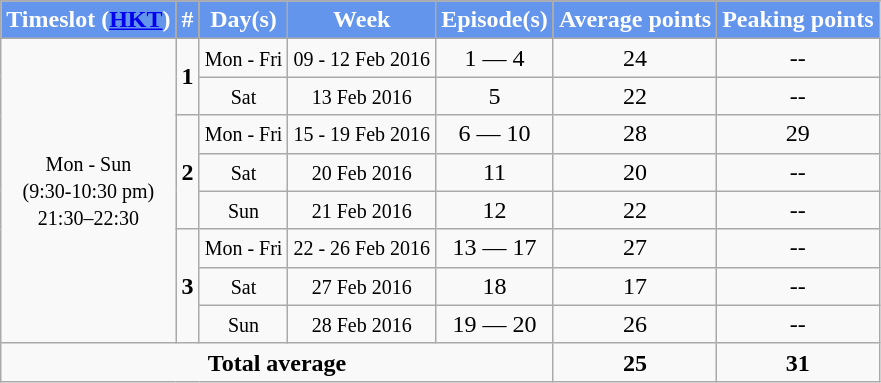<table class="wikitable" style="text-align:center;">
<tr style="background:cornflowerblue; color:white" align="center">
</tr>
<tr>
<th style="background:cornflowerblue; color:white" align="center">Timeslot (<a href='#'>HKT</a>)</th>
<th style="background:cornflowerblue; color:white" align="center">#</th>
<th style="background:cornflowerblue; color:white" align="center">Day(s)</th>
<th style="background:cornflowerblue; color:white" align="center">Week</th>
<th style="background:cornflowerblue; color:white" align="center">Episode(s)</th>
<th style="background:cornflowerblue; color:white" align="center">Average points</th>
<th style="background:cornflowerblue; color:white" align="center">Peaking points</th>
</tr>
<tr>
<td rowspan="8"><small>Mon - Sun<br>(9:30-10:30 pm)<br>21:30–22:30</small></td>
<td rowspan="2"><strong>1</strong></td>
<td><small>Mon - Fri</small></td>
<td><small>09 - 12 Feb 2016</small></td>
<td>1 — 4</td>
<td>24</td>
<td>--</td>
</tr>
<tr>
<td><small>Sat</small></td>
<td><small>13 Feb 2016</small></td>
<td>5</td>
<td>22</td>
<td>--</td>
</tr>
<tr>
<td rowspan="3"><strong>2</strong></td>
<td><small>Mon - Fri</small></td>
<td><small>15 - 19 Feb 2016</small></td>
<td>6 — 10</td>
<td>28</td>
<td>29</td>
</tr>
<tr>
<td><small>Sat</small></td>
<td><small>20 Feb 2016</small></td>
<td>11</td>
<td>20</td>
<td>--</td>
</tr>
<tr>
<td><small>Sun</small></td>
<td><small>21 Feb 2016</small></td>
<td>12</td>
<td>22</td>
<td>--</td>
</tr>
<tr>
<td rowspan="3"><strong>3</strong></td>
<td><small>Mon - Fri</small></td>
<td><small>22 - 26 Feb 2016</small></td>
<td>13 — 17</td>
<td>27</td>
<td>--</td>
</tr>
<tr>
<td><small>Sat</small></td>
<td><small>27 Feb 2016</small></td>
<td>18</td>
<td>17</td>
<td>--</td>
</tr>
<tr>
<td><small>Sun</small></td>
<td><small>28 Feb 2016</small></td>
<td>19 — 20</td>
<td>26</td>
<td>--</td>
</tr>
<tr>
<td colspan="5"><strong>Total average</strong></td>
<td><strong>25 </strong></td>
<td><strong>31 </strong></td>
</tr>
</table>
